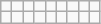<table class="wikitable">
<tr>
<td></td>
<td></td>
<td></td>
<td></td>
<td></td>
<td></td>
<td></td>
<td></td>
<td></td>
</tr>
<tr>
<td></td>
<td></td>
<td></td>
<td></td>
<td></td>
<td></td>
<td></td>
<td></td>
<td></td>
</tr>
</table>
